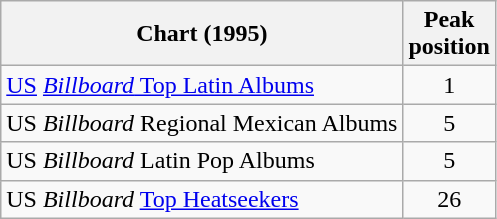<table class="wikitable">
<tr>
<th align="left">Chart (1995)</th>
<th align="left">Peak<br>position</th>
</tr>
<tr>
<td align="left"><a href='#'>US</a> <a href='#'><em>Billboard</em> Top Latin Albums</a></td>
<td align="center">1</td>
</tr>
<tr>
<td align="left">US <em>Billboard</em> Regional Mexican Albums</td>
<td align="center">5</td>
</tr>
<tr>
<td align="left">US <em>Billboard</em> Latin Pop Albums</td>
<td align="center">5</td>
</tr>
<tr>
<td align="left">US <em>Billboard</em> <a href='#'>Top Heatseekers</a></td>
<td align="center">26</td>
</tr>
</table>
